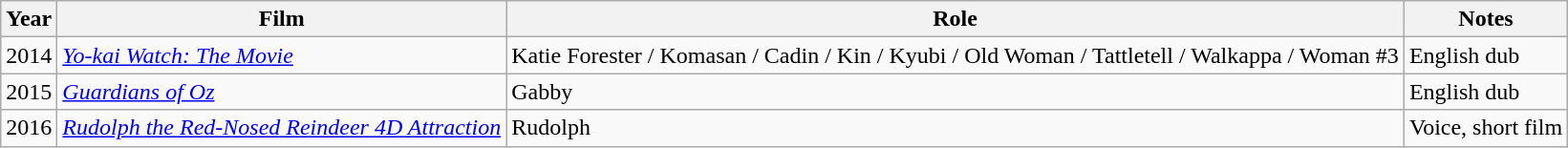<table class="wikitable sortable">
<tr>
<th>Year</th>
<th>Film</th>
<th>Role</th>
<th>Notes</th>
</tr>
<tr>
<td>2014</td>
<td><em><a href='#'>Yo-kai Watch: The Movie</a></em></td>
<td>Katie Forester / Komasan / Cadin / Kin / Kyubi / Old Woman / Tattletell / Walkappa / Woman #3</td>
<td>English dub</td>
</tr>
<tr>
<td>2015</td>
<td><em><a href='#'>Guardians of Oz</a></em></td>
<td>Gabby</td>
<td>English dub</td>
</tr>
<tr>
<td>2016</td>
<td><em><a href='#'>Rudolph the Red-Nosed Reindeer 4D Attraction</a></em></td>
<td>Rudolph</td>
<td>Voice, short film</td>
</tr>
</table>
